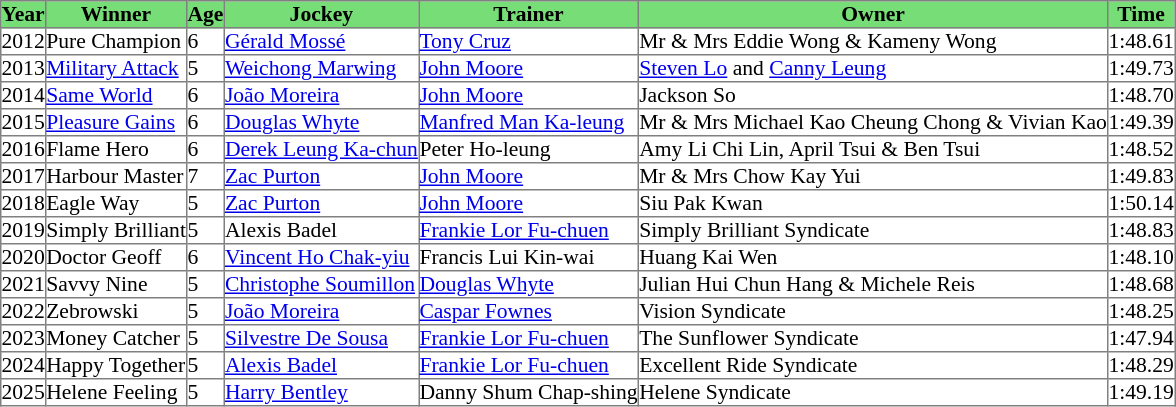<table class = "sortable" | border="1" cellpadding="0" style="border-collapse: collapse; font-size:90%">
<tr bgcolor="#77dd77" align="center">
<th>Year</th>
<th>Winner</th>
<th>Age</th>
<th>Jockey</th>
<th>Trainer</th>
<th>Owner</th>
<th>Time</th>
</tr>
<tr>
<td>2012</td>
<td>Pure Champion</td>
<td>6</td>
<td><a href='#'>Gérald Mossé</a></td>
<td><a href='#'>Tony Cruz</a></td>
<td>Mr & Mrs Eddie Wong & Kameny Wong</td>
<td>1:48.61</td>
</tr>
<tr>
<td>2013</td>
<td><a href='#'>Military Attack</a></td>
<td>5</td>
<td><a href='#'>Weichong Marwing</a></td>
<td><a href='#'>John Moore</a></td>
<td><a href='#'>Steven Lo</a> and <a href='#'>Canny Leung</a></td>
<td>1:49.73</td>
</tr>
<tr>
<td>2014</td>
<td><a href='#'>Same World</a></td>
<td>6</td>
<td><a href='#'>João Moreira</a></td>
<td><a href='#'>John Moore</a></td>
<td>Jackson So</td>
<td>1:48.70</td>
</tr>
<tr>
<td>2015</td>
<td><a href='#'>Pleasure Gains</a></td>
<td>6</td>
<td><a href='#'>Douglas Whyte</a></td>
<td><a href='#'>Manfred Man Ka-leung</a></td>
<td>Mr & Mrs Michael Kao Cheung Chong & Vivian Kao</td>
<td>1:49.39</td>
</tr>
<tr>
<td>2016</td>
<td>Flame Hero</td>
<td>6</td>
<td><a href='#'>Derek Leung Ka-chun</a></td>
<td>Peter Ho-leung</td>
<td>Amy Li Chi Lin, April Tsui & Ben Tsui</td>
<td>1:48.52</td>
</tr>
<tr>
<td>2017</td>
<td>Harbour Master</td>
<td>7</td>
<td><a href='#'>Zac Purton</a></td>
<td><a href='#'>John Moore</a></td>
<td>Mr & Mrs Chow Kay Yui</td>
<td>1:49.83</td>
</tr>
<tr>
<td>2018</td>
<td>Eagle Way</td>
<td>5</td>
<td><a href='#'>Zac Purton</a></td>
<td><a href='#'>John Moore</a></td>
<td>Siu Pak Kwan</td>
<td>1:50.14</td>
</tr>
<tr>
<td>2019</td>
<td>Simply Brilliant</td>
<td>5</td>
<td>Alexis Badel</td>
<td><a href='#'>Frankie Lor Fu-chuen</a></td>
<td>Simply Brilliant Syndicate</td>
<td>1:48.83</td>
</tr>
<tr>
<td>2020</td>
<td>Doctor Geoff</td>
<td>6</td>
<td><a href='#'>Vincent Ho Chak-yiu</a></td>
<td>Francis Lui Kin-wai</td>
<td>Huang Kai Wen</td>
<td>1:48.10</td>
</tr>
<tr>
<td>2021</td>
<td>Savvy Nine</td>
<td>5</td>
<td><a href='#'>Christophe Soumillon</a></td>
<td><a href='#'>Douglas Whyte</a></td>
<td>Julian Hui Chun Hang & Michele Reis</td>
<td>1:48.68</td>
</tr>
<tr>
<td>2022</td>
<td>Zebrowski</td>
<td>5</td>
<td><a href='#'>João Moreira</a></td>
<td><a href='#'>Caspar Fownes</a></td>
<td>Vision Syndicate</td>
<td>1:48.25</td>
</tr>
<tr>
<td>2023</td>
<td>Money Catcher</td>
<td>5</td>
<td><a href='#'>Silvestre De Sousa</a></td>
<td><a href='#'>Frankie Lor Fu-chuen</a></td>
<td>The Sunflower Syndicate</td>
<td>1:47.94</td>
</tr>
<tr>
<td>2024</td>
<td>Happy Together</td>
<td>5</td>
<td><a href='#'>Alexis Badel</a></td>
<td><a href='#'>Frankie Lor Fu-chuen</a></td>
<td>Excellent Ride Syndicate</td>
<td>1:48.29</td>
</tr>
<tr>
<td>2025</td>
<td>Helene Feeling</td>
<td>5</td>
<td><a href='#'>Harry Bentley</a></td>
<td>Danny Shum Chap-shing</td>
<td>Helene Syndicate</td>
<td>1:49.19</td>
</tr>
</table>
